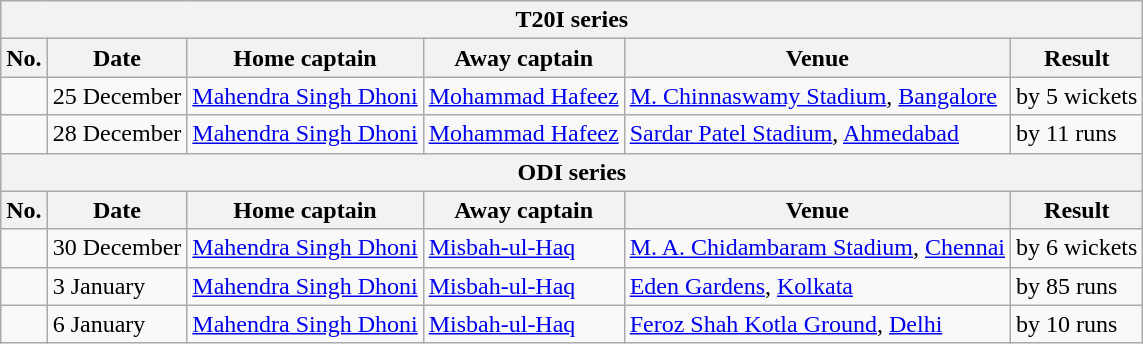<table class="wikitable">
<tr>
<th colspan="6">T20I series</th>
</tr>
<tr>
<th>No.</th>
<th>Date</th>
<th>Home captain</th>
<th>Away captain</th>
<th>Venue</th>
<th>Result</th>
</tr>
<tr>
<td></td>
<td>25 December</td>
<td><a href='#'>Mahendra Singh Dhoni</a></td>
<td><a href='#'>Mohammad Hafeez</a></td>
<td><a href='#'>M. Chinnaswamy Stadium</a>, <a href='#'>Bangalore</a></td>
<td> by 5 wickets</td>
</tr>
<tr>
<td></td>
<td>28 December</td>
<td><a href='#'>Mahendra Singh Dhoni</a></td>
<td><a href='#'>Mohammad Hafeez</a></td>
<td><a href='#'>Sardar Patel Stadium</a>, <a href='#'>Ahmedabad</a></td>
<td> by 11 runs</td>
</tr>
<tr>
<th colspan="6">ODI series</th>
</tr>
<tr>
<th>No.</th>
<th>Date</th>
<th>Home captain</th>
<th>Away captain</th>
<th>Venue</th>
<th>Result</th>
</tr>
<tr>
<td></td>
<td>30 December</td>
<td><a href='#'>Mahendra Singh Dhoni</a></td>
<td><a href='#'>Misbah-ul-Haq</a></td>
<td><a href='#'>M. A. Chidambaram Stadium</a>, <a href='#'>Chennai</a></td>
<td> by 6 wickets</td>
</tr>
<tr>
<td></td>
<td>3 January</td>
<td><a href='#'>Mahendra Singh Dhoni</a></td>
<td><a href='#'>Misbah-ul-Haq</a></td>
<td><a href='#'>Eden Gardens</a>, <a href='#'>Kolkata</a></td>
<td> by 85 runs</td>
</tr>
<tr>
<td></td>
<td>6 January</td>
<td><a href='#'>Mahendra Singh Dhoni</a></td>
<td><a href='#'>Misbah-ul-Haq</a></td>
<td><a href='#'>Feroz Shah Kotla Ground</a>, <a href='#'>Delhi</a></td>
<td> by 10 runs</td>
</tr>
</table>
